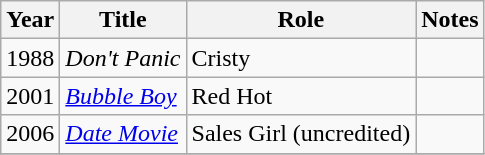<table class="wikitable sortable">
<tr>
<th>Year</th>
<th>Title</th>
<th>Role</th>
<th class="unsortable">Notes</th>
</tr>
<tr>
<td>1988</td>
<td><em>Don't Panic</em></td>
<td>Cristy</td>
<td></td>
</tr>
<tr>
<td>2001</td>
<td><em><a href='#'>Bubble Boy</a></em></td>
<td>Red Hot</td>
<td></td>
</tr>
<tr>
<td>2006</td>
<td><em><a href='#'>Date Movie</a></em></td>
<td>Sales Girl (uncredited)</td>
<td></td>
</tr>
<tr>
</tr>
</table>
